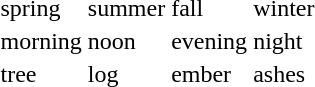<table>
<tr>
<td>spring</td>
<td>summer</td>
<td>fall</td>
<td>winter</td>
</tr>
<tr>
<td>morning</td>
<td>noon</td>
<td>evening</td>
<td>night</td>
</tr>
<tr>
<td>tree</td>
<td>log</td>
<td>ember</td>
<td>ashes</td>
</tr>
</table>
